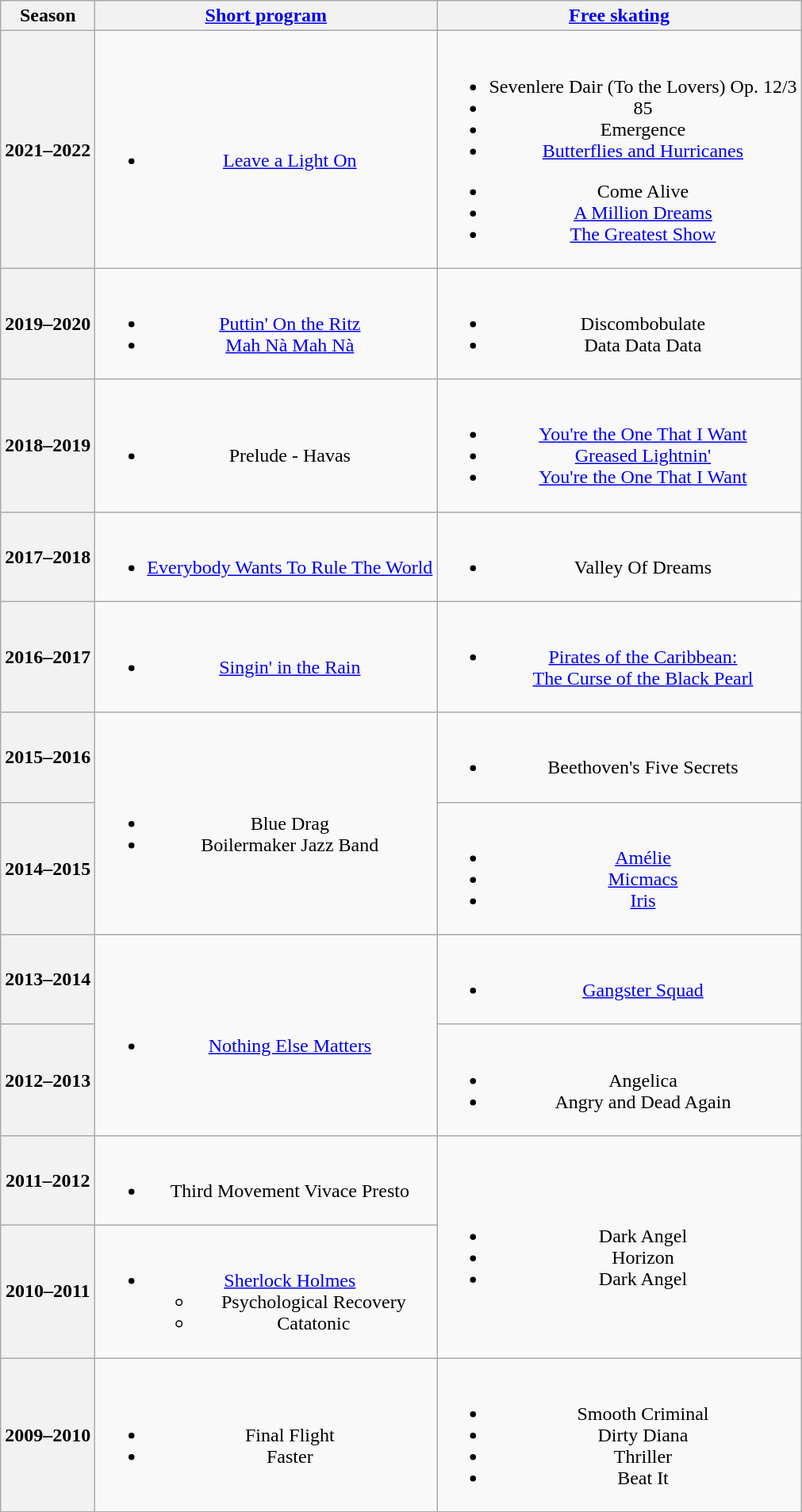<table class="wikitable" style="text-align:center">
<tr>
<th>Season</th>
<th><a href='#'>Short program</a></th>
<th><a href='#'>Free skating</a></th>
</tr>
<tr>
<th>2021–2022 <br></th>
<td><br><ul><li><a href='#'>Leave a Light On</a> <br> </li></ul></td>
<td><br><ul><li>Sevenlere Dair (To the Lovers) Op. 12/3 <br> </li><li>85 <br> </li><li>Emergence <br> </li><li><a href='#'>Butterflies and Hurricanes</a> <br> </li></ul><ul><li>Come Alive</li><li><a href='#'>A Million Dreams</a></li><li><a href='#'>The Greatest Show</a> <br> </li></ul></td>
</tr>
<tr>
<th>2019–2020 <br></th>
<td><br><ul><li><a href='#'>Puttin' On the Ritz</a> <br> </li><li><a href='#'>Mah Nà Mah Nà</a> <br> </li></ul></td>
<td><br><ul><li>Discombobulate</li><li>Data Data Data <br> </li></ul></td>
</tr>
<tr>
<th>2018–2019 <br></th>
<td><br><ul><li>Prelude - Havas <br> </li></ul></td>
<td><br><ul><li><a href='#'>You're the One That I Want</a> <br> </li><li><a href='#'>Greased Lightnin'</a> <br> </li><li><a href='#'>You're the One That I Want</a> <br> </li></ul></td>
</tr>
<tr>
<th>2017–2018 <br></th>
<td><br><ul><li><a href='#'>Everybody Wants To Rule The World</a> <br></li></ul></td>
<td><br><ul><li>Valley Of Dreams <br></li></ul></td>
</tr>
<tr>
<th>2016–2017 <br></th>
<td><br><ul><li><a href='#'>Singin' in the Rain</a> <br></li></ul></td>
<td><br><ul><li><a href='#'>Pirates of the Caribbean:<br>The Curse of the Black Pearl</a> <br></li></ul></td>
</tr>
<tr>
<th>2015–2016 <br></th>
<td rowspan="2"><br><ul><li>Blue Drag <br></li><li>Boilermaker Jazz Band <br></li></ul></td>
<td><br><ul><li>Beethoven's Five Secrets <br></li></ul></td>
</tr>
<tr>
<th>2014–2015 <br></th>
<td><br><ul><li><a href='#'>Amélie</a> <br></li><li><a href='#'>Micmacs</a> <br></li><li><a href='#'>Iris</a> <br></li></ul></td>
</tr>
<tr>
<th>2013–2014 <br></th>
<td rowspan="2"><br><ul><li><a href='#'>Nothing Else Matters</a> <br></li></ul></td>
<td><br><ul><li><a href='#'>Gangster Squad</a> <br></li></ul></td>
</tr>
<tr>
<th>2012–2013 <br></th>
<td><br><ul><li>Angelica <br></li><li>Angry and Dead Again <br></li></ul></td>
</tr>
<tr>
<th>2011–2012 <br></th>
<td><br><ul><li>Third Movement Vivace Presto <br></li></ul></td>
<td rowspan="2"><br><ul><li>Dark Angel <br></li><li>Horizon <br></li><li>Dark Angel <br></li></ul></td>
</tr>
<tr>
<th>2010–2011 <br></th>
<td><br><ul><li><a href='#'>Sherlock Holmes</a> <br><ul><li>Psychological Recovery</li><li>Catatonic</li></ul></li></ul></td>
</tr>
<tr>
<th>2009–2010 <br></th>
<td><br><ul><li>Final Flight <br></li><li>Faster <br></li></ul></td>
<td><br><ul><li>Smooth Criminal <br></li><li>Dirty Diana <br></li><li>Thriller <br></li><li>Beat It <br></li></ul></td>
</tr>
</table>
